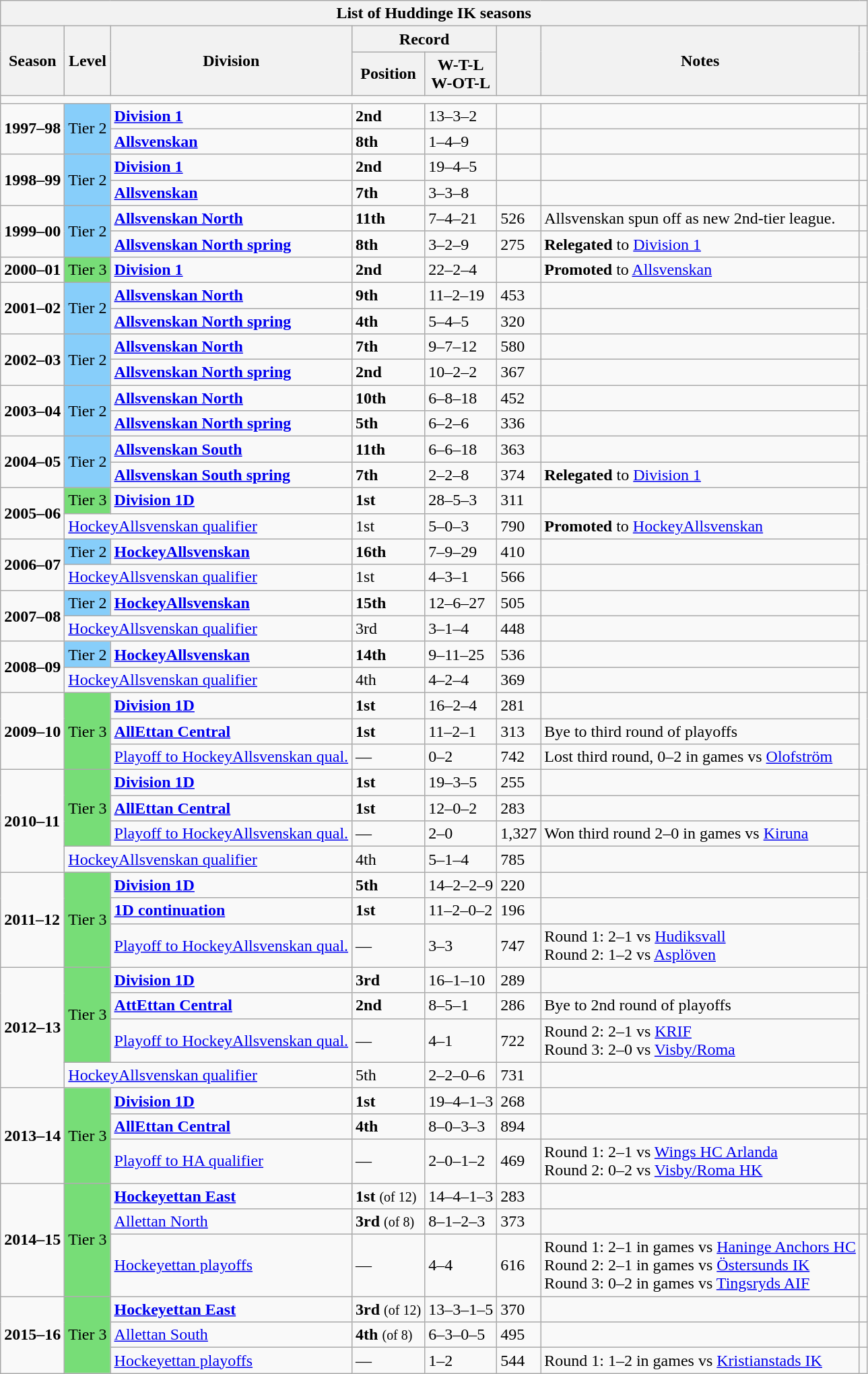<table class="wikitable collapsible">
<tr>
<th colspan=8>List of Huddinge IK seasons</th>
</tr>
<tr>
<th rowspan=2>Season</th>
<th rowspan=2>Level</th>
<th rowspan=2>Division</th>
<th colspan=2>Record</th>
<th rowspan=2></th>
<th rowspan=2>Notes</th>
<th rowspan=2></th>
</tr>
<tr>
<th>Position</th>
<th>W-T-L<br>W-OT-L</th>
</tr>
<tr>
<td colspan=8></td>
</tr>
<tr>
<td rowspan=2><strong>1997–98</strong></td>
<td rowspan=2 style="background:#87CEFA;">Tier 2</td>
<td><strong><a href='#'>Division 1</a></strong></td>
<td><strong>2nd</strong></td>
<td>13–3–2</td>
<td></td>
<td></td>
<td></td>
</tr>
<tr>
<td><a href='#'><strong>Allsvenskan</strong></a></td>
<td><strong>8th</strong></td>
<td>1–4–9</td>
<td></td>
<td></td>
<td></td>
</tr>
<tr>
<td rowspan=2><strong>1998–99</strong></td>
<td rowspan=2 style="background:#87CEFA;">Tier 2</td>
<td><strong><a href='#'>Division 1</a></strong></td>
<td><strong>2nd</strong></td>
<td>19–4–5</td>
<td></td>
<td></td>
<td></td>
</tr>
<tr>
<td><a href='#'><strong>Allsvenskan</strong></a></td>
<td><strong>7th</strong></td>
<td>3–3–8</td>
<td></td>
<td></td>
<td></td>
</tr>
<tr>
<td rowspan=2><strong>1999–00</strong></td>
<td rowspan=2 style="background:#87CEFA;">Tier 2</td>
<td><strong><a href='#'>Allsvenskan North</a></strong></td>
<td><strong>11th</strong></td>
<td>7–4–21</td>
<td>526</td>
<td>Allsvenskan spun off as new 2nd-tier league.</td>
<td></td>
</tr>
<tr>
<td><a href='#'><strong>Allsvenskan North spring</strong></a></td>
<td><strong>8th</strong></td>
<td>3–2–9</td>
<td>275</td>
<td> <strong>Relegated</strong> to <a href='#'>Division 1</a></td>
<td></td>
</tr>
<tr>
<td><strong>2000–01</strong></td>
<td style="background:#77DD77;">Tier 3</td>
<td><strong><a href='#'>Division 1</a></strong></td>
<td><strong>2nd</strong></td>
<td>22–2–4</td>
<td></td>
<td> <strong>Promoted</strong> to <a href='#'>Allsvenskan</a></td>
<td></td>
</tr>
<tr>
<td rowspan=2><strong>2001–02</strong></td>
<td rowspan=2 style="background:#87CEFA;">Tier 2</td>
<td><strong><a href='#'>Allsvenskan North</a></strong></td>
<td><strong>9th</strong></td>
<td>11–2–19</td>
<td>453</td>
<td></td>
<td rowspan=2></td>
</tr>
<tr>
<td><a href='#'><strong>Allsvenskan North spring</strong></a></td>
<td><strong>4th</strong></td>
<td>5–4–5</td>
<td>320</td>
<td></td>
</tr>
<tr>
<td rowspan=2><strong>2002–03</strong></td>
<td rowspan=2 style="background:#87CEFA;">Tier 2</td>
<td><strong><a href='#'>Allsvenskan North</a></strong></td>
<td><strong>7th</strong></td>
<td>9–7–12</td>
<td>580</td>
<td></td>
<td rowspan=2></td>
</tr>
<tr>
<td><a href='#'><strong>Allsvenskan North spring</strong></a></td>
<td><strong>2nd</strong></td>
<td>10–2–2</td>
<td>367</td>
<td></td>
</tr>
<tr>
<td rowspan=2><strong>2003–04</strong></td>
<td rowspan=2 style="background:#87CEFA;">Tier 2</td>
<td><strong><a href='#'>Allsvenskan North</a></strong></td>
<td><strong>10th</strong></td>
<td>6–8–18</td>
<td>452</td>
<td></td>
<td rowspan=2></td>
</tr>
<tr>
<td><a href='#'><strong>Allsvenskan North spring</strong></a></td>
<td><strong>5th</strong></td>
<td>6–2–6</td>
<td>336</td>
<td></td>
</tr>
<tr>
<td rowspan=2><strong>2004–05</strong></td>
<td rowspan=2 style="background:#87CEFA;">Tier 2</td>
<td><strong><a href='#'>Allsvenskan South</a></strong></td>
<td><strong>11th</strong></td>
<td>6–6–18</td>
<td>363</td>
<td></td>
<td rowspan=2></td>
</tr>
<tr>
<td><a href='#'><strong>Allsvenskan South spring</strong></a></td>
<td><strong>7th</strong></td>
<td>2–2–8</td>
<td>374</td>
<td> <strong>Relegated</strong> to <a href='#'>Division 1</a></td>
</tr>
<tr>
<td rowspan=2><strong>2005–06</strong></td>
<td style="background:#77DD77;">Tier 3</td>
<td><strong><a href='#'>Division 1D</a></strong></td>
<td><strong>1st</strong></td>
<td>28–5–3</td>
<td>311</td>
<td></td>
<td rowspan=2></td>
</tr>
<tr>
<td colspan=2><a href='#'>HockeyAllsvenskan qualifier</a></td>
<td>1st</td>
<td>5–0–3</td>
<td>790</td>
<td> <strong>Promoted</strong> to <a href='#'>HockeyAllsvenskan</a></td>
</tr>
<tr>
<td rowspan=2><strong>2006–07</strong></td>
<td style="background:#87CEFA;">Tier 2</td>
<td><strong><a href='#'>HockeyAllsvenskan</a></strong></td>
<td><strong>16th</strong></td>
<td>7–9–29</td>
<td>410</td>
<td></td>
<td rowspan=2></td>
</tr>
<tr>
<td colspan=2><a href='#'>HockeyAllsvenskan qualifier</a></td>
<td>1st</td>
<td>4–3–1</td>
<td>566</td>
<td></td>
</tr>
<tr>
<td rowspan=2><strong>2007–08</strong></td>
<td style="background:#87CEFA;">Tier 2</td>
<td><strong><a href='#'>HockeyAllsvenskan</a></strong></td>
<td><strong>15th</strong></td>
<td>12–6–27</td>
<td>505</td>
<td></td>
<td rowspan=2></td>
</tr>
<tr>
<td colspan=2><a href='#'>HockeyAllsvenskan qualifier</a></td>
<td>3rd</td>
<td>3–1–4</td>
<td>448</td>
<td></td>
</tr>
<tr>
<td rowspan=2><strong>2008–09</strong></td>
<td style="background:#87CEFA;">Tier 2</td>
<td><strong><a href='#'>HockeyAllsvenskan</a></strong></td>
<td><strong>14th</strong></td>
<td>9–11–25</td>
<td>536</td>
<td></td>
<td rowspan=2></td>
</tr>
<tr>
<td colspan=2><a href='#'>HockeyAllsvenskan qualifier</a></td>
<td>4th</td>
<td>4–2–4</td>
<td>369</td>
<td></td>
</tr>
<tr>
<td rowspan=3><strong>2009–10</strong></td>
<td rowspan=3 style="background:#77DD77;">Tier 3</td>
<td><strong><a href='#'>Division 1D</a></strong></td>
<td><strong>1st</strong></td>
<td>16–2–4</td>
<td>281</td>
<td></td>
<td rowspan=3></td>
</tr>
<tr>
<td><strong><a href='#'>AllEttan Central</a></strong></td>
<td><strong>1st</strong></td>
<td>11–2–1</td>
<td>313</td>
<td>Bye to third round of playoffs</td>
</tr>
<tr>
<td><a href='#'>Playoff to HockeyAllsvenskan qual.</a></td>
<td>—</td>
<td>0–2</td>
<td>742</td>
<td>Lost third round, 0–2 in games vs <a href='#'>Olofström</a></td>
</tr>
<tr>
<td rowspan=4><strong>2010–11</strong></td>
<td rowspan=3 style="background:#77DD77;">Tier 3</td>
<td><strong><a href='#'>Division 1D</a></strong></td>
<td><strong>1st</strong></td>
<td>19–3–5</td>
<td>255</td>
<td></td>
<td rowspan=4></td>
</tr>
<tr>
<td><a href='#'><strong>AllEttan Central</strong></a></td>
<td><strong>1st</strong></td>
<td>12–0–2</td>
<td>283</td>
<td></td>
</tr>
<tr>
<td><a href='#'>Playoff to HockeyAllsvenskan qual.</a></td>
<td>—</td>
<td>2–0</td>
<td>1,327</td>
<td>Won third round 2–0 in games vs <a href='#'>Kiruna</a></td>
</tr>
<tr>
<td colspan=2><a href='#'>HockeyAllsvenskan qualifier</a></td>
<td>4th</td>
<td>5–1–4</td>
<td>785</td>
<td></td>
</tr>
<tr>
<td rowspan=3><strong>2011–12</strong></td>
<td rowspan=3 style="background:#77DD77;">Tier 3</td>
<td><strong><a href='#'>Division 1D</a></strong></td>
<td><strong>5th</strong></td>
<td>14–2–2–9</td>
<td>220</td>
<td></td>
<td rowspan=3></td>
</tr>
<tr>
<td><a href='#'><strong>1D continuation</strong></a></td>
<td><strong>1st</strong></td>
<td>11–2–0–2</td>
<td>196</td>
<td></td>
</tr>
<tr>
<td><a href='#'>Playoff to HockeyAllsvenskan qual.</a></td>
<td>—</td>
<td>3–3</td>
<td>747</td>
<td>Round 1: 2–1 vs <a href='#'>Hudiksvall</a><br>Round 2: 1–2 vs <a href='#'>Asplöven</a></td>
</tr>
<tr>
<td rowspan=4><strong>2012–13</strong></td>
<td rowspan=3 style="background:#77DD77;">Tier 3</td>
<td><strong><a href='#'>Division 1D</a></strong></td>
<td><strong>3rd</strong></td>
<td>16–1–10</td>
<td>289</td>
<td></td>
<td rowspan=4></td>
</tr>
<tr>
<td><a href='#'><strong>AttEttan Central</strong></a></td>
<td><strong>2nd</strong></td>
<td>8–5–1</td>
<td>286</td>
<td>Bye to 2nd round of playoffs</td>
</tr>
<tr>
<td><a href='#'>Playoff to HockeyAllsvenskan qual.</a></td>
<td>—</td>
<td>4–1</td>
<td>722</td>
<td>Round 2: 2–1 vs <a href='#'>KRIF</a><br>Round 3: 2–0 vs <a href='#'>Visby/Roma</a></td>
</tr>
<tr>
<td colspan=2><a href='#'>HockeyAllsvenskan qualifier</a></td>
<td>5th</td>
<td>2–2–0–6</td>
<td>731</td>
<td></td>
</tr>
<tr>
<td rowspan=3><strong>2013–14</strong></td>
<td rowspan=3 style="background:#77DD77;">Tier 3</td>
<td><strong><a href='#'>Division 1D</a></strong></td>
<td><strong>1st</strong></td>
<td>19–4–1–3</td>
<td>268</td>
<td></td>
<td></td>
</tr>
<tr>
<td><strong><a href='#'>AllEttan Central</a></strong></td>
<td><strong>4th</strong></td>
<td>8–0–3–3</td>
<td>894</td>
<td></td>
<td></td>
</tr>
<tr>
<td><a href='#'>Playoff to HA qualifier</a></td>
<td>—</td>
<td>2–0–1–2</td>
<td>469</td>
<td>Round 1: 2–1 vs <a href='#'>Wings HC Arlanda</a><br>Round 2: 0–2 vs <a href='#'>Visby/Roma HK</a></td>
<td></td>
</tr>
<tr>
<td rowspan=3><strong>2014–15</strong></td>
<td rowspan=3 style="background:#77DD77;">Tier 3</td>
<td><strong><a href='#'>Hockeyettan East</a></strong></td>
<td><strong>1st</strong> <small>(of 12)</small></td>
<td>14–4–1–3</td>
<td>283</td>
<td></td>
<td></td>
</tr>
<tr>
<td><a href='#'>Allettan North</a></td>
<td><strong>3rd</strong> <small>(of 8)</small></td>
<td>8–1–2–3</td>
<td>373</td>
<td></td>
<td></td>
</tr>
<tr>
<td><a href='#'>Hockeyettan playoffs</a></td>
<td>—</td>
<td>4–4</td>
<td>616</td>
<td>Round 1: 2–1 in games vs <a href='#'>Haninge Anchors HC</a><br>Round 2: 2–1 in games vs <a href='#'>Östersunds IK</a><br>Round 3: 0–2 in games vs <a href='#'>Tingsryds AIF</a></td>
<td></td>
</tr>
<tr>
<td rowspan=3><strong>2015–16</strong></td>
<td rowspan=3 style="background:#77DD77;">Tier 3</td>
<td><strong><a href='#'>Hockeyettan East</a></strong></td>
<td><strong>3rd</strong> <small>(of 12)</small></td>
<td>13–3–1–5</td>
<td>370</td>
<td></td>
<td></td>
</tr>
<tr>
<td><a href='#'>Allettan South</a></td>
<td><strong>4th</strong> <small>(of 8)</small></td>
<td>6–3–0–5</td>
<td>495</td>
<td></td>
<td></td>
</tr>
<tr>
<td><a href='#'>Hockeyettan playoffs</a></td>
<td>—</td>
<td>1–2</td>
<td>544</td>
<td>Round 1: 1–2 in games vs <a href='#'>Kristianstads IK</a></td>
<td></td>
</tr>
</table>
